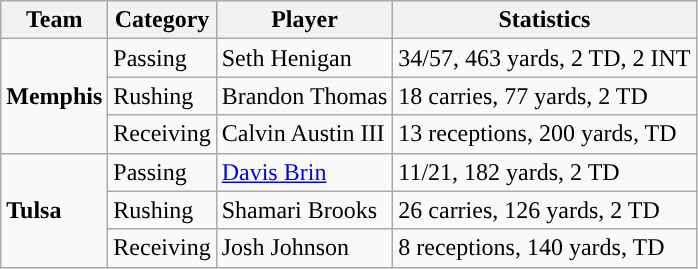<table class="wikitable" style="float: left;">
<tr>
<th>Team</th>
<th>Category</th>
<th>Player</th>
<th>Statistics</th>
</tr>
<tr>
<td rowspan=3><strong>Memphis</strong></td>
<td>Passing</td>
<td>Seth Henigan</td>
<td>34/57, 463 yards, 2 TD, 2 INT</td>
</tr>
<tr>
<td>Rushing</td>
<td>Brandon Thomas</td>
<td>18 carries, 77 yards, 2 TD</td>
</tr>
<tr>
<td>Receiving</td>
<td>Calvin Austin III</td>
<td>13 receptions, 200 yards, TD</td>
</tr>
<tr>
<td rowspan=3><strong>Tulsa</strong></td>
<td>Passing</td>
<td><a href='#'>Davis Brin</a></td>
<td>11/21, 182 yards, 2 TD</td>
</tr>
<tr>
<td>Rushing</td>
<td>Shamari Brooks</td>
<td>26 carries, 126 yards, 2 TD</td>
</tr>
<tr>
<td>Receiving</td>
<td>Josh Johnson</td>
<td>8 receptions, 140 yards, TD</td>
</tr>
</table>
